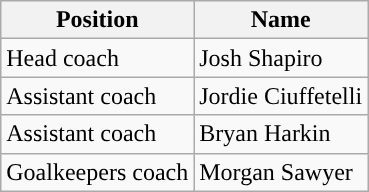<table class="wikitable" style="width: %;">
<tr>
<th width=px>Position</th>
<th width=px>Name</th>
</tr>
<tr>
<td>Head coach</td>
<td>Josh Shapiro</td>
</tr>
<tr>
<td>Assistant coach</td>
<td>Jordie Ciuffetelli</td>
</tr>
<tr>
<td>Assistant coach</td>
<td>Bryan Harkin</td>
</tr>
<tr>
<td>Goalkeepers coach</td>
<td>Morgan Sawyer</td>
</tr>
</table>
